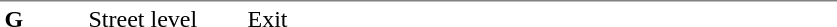<table table border=0 cellspacing=0 cellpadding=3>
<tr>
<td style="border-top:solid 1px gray;" width=50 valign=top><strong>G</strong></td>
<td style="border-top:solid 1px gray;" width=100 valign=top>Street level</td>
<td style="border-top:solid 1px gray;" width=390 valign=top>Exit</td>
</tr>
</table>
